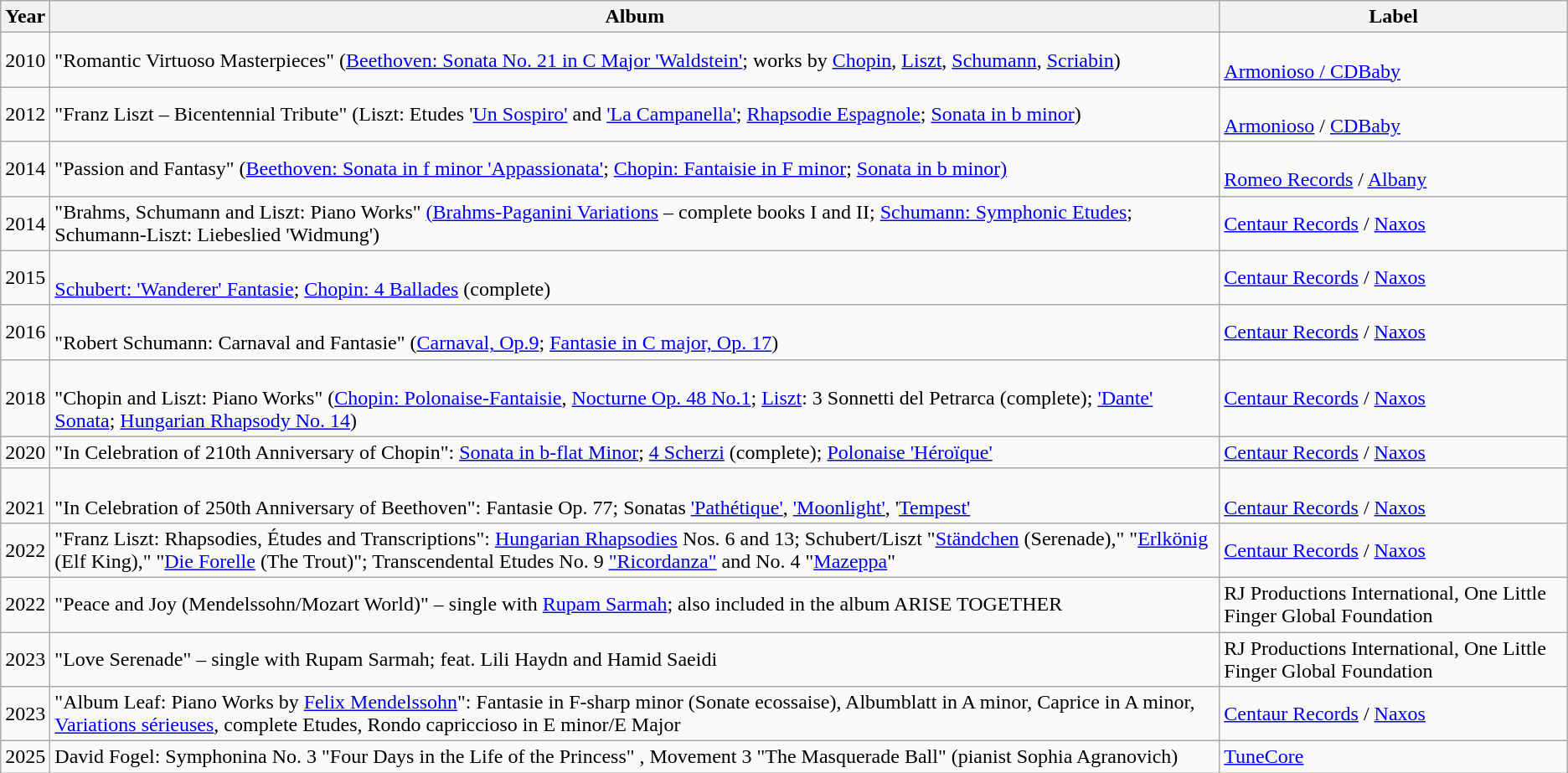<table class="wikitable">
<tr>
<th>Year</th>
<th>Album</th>
<th>Label</th>
</tr>
<tr>
<td>2010</td>
<td>"Romantic Virtuoso Masterpieces" (<a href='#'>Beethoven: Sonata No. 21 in C Major 'Waldstein'</a>; works by <a href='#'>Chopin</a>, <a href='#'>Liszt</a>, <a href='#'>Schumann</a>, <a href='#'>Scriabin</a>)</td>
<td><br><a href='#'>Armonioso / CDBaby</a></td>
</tr>
<tr>
<td>2012</td>
<td>"Franz Liszt –  Bicentennial Tribute" (Liszt: Etudes '<a href='#'>Un Sospiro'</a> and <a href='#'>'La Campanella'</a>; <a href='#'>Rhapsodie Espagnole</a>; <a href='#'>Sonata in b minor</a>)</td>
<td><br><a href='#'>Armonioso</a> / <a href='#'>CDBaby</a></td>
</tr>
<tr>
<td>2014</td>
<td>"Passion and Fantasy" (<a href='#'>Beethoven: Sonata in f minor 'Appassionata'</a>; <a href='#'>Chopin: Fantaisie in F minor</a>; <a href='#'>Sonata in b minor)</a></td>
<td><br><a href='#'>Romeo Records</a> / <a href='#'>Albany</a></td>
</tr>
<tr>
<td>2014</td>
<td>"Brahms, Schumann and Liszt: Piano Works"  <a href='#'>(Brahms-Paganini Variations</a>  – complete books I and II; <a href='#'>Schumann: Symphonic Etudes</a>; Schumann-Liszt: Liebeslied 'Widmung')</td>
<td><a href='#'>Centaur Records</a> / <a href='#'>Naxos</a></td>
</tr>
<tr>
<td>2015</td>
<td><br><a href='#'>Schubert: 'Wanderer' Fantasie</a>; <a href='#'>Chopin: 4 Ballades</a> (complete)</td>
<td><a href='#'>Centaur Records</a> / <a href='#'>Naxos</a></td>
</tr>
<tr>
<td>2016</td>
<td><br>"Robert Schumann: Carnaval and Fantasie"  (<a href='#'>Carnaval, Op.9</a>; <a href='#'>Fantasie in C major, Op. 17</a>)</td>
<td><a href='#'>Centaur Records</a> / <a href='#'>Naxos</a></td>
</tr>
<tr>
<td>2018</td>
<td><br>"Chopin and Liszt: Piano Works" (<a href='#'>Chopin: Polonaise-Fantaisie</a>, <a href='#'>Nocturne Op. 48 No.1</a>; <a href='#'>Liszt</a>: 3 Sonnetti del Petrarca (complete); <a href='#'>'Dante' Sonata</a>; <a href='#'>Hungarian Rhapsody No. 14</a>)</td>
<td><a href='#'>Centaur Records</a> / <a href='#'>Naxos</a></td>
</tr>
<tr>
<td>2020</td>
<td>"In Celebration of 210th Anniversary of Chopin": <a href='#'>Sonata in b-flat Minor</a>; <a href='#'>4 Scherzi</a> (complete); <a href='#'>Polonaise 'Héroïque'</a></td>
<td><a href='#'>Centaur Records</a> / <a href='#'>Naxos</a></td>
</tr>
<tr>
<td><br>2021</td>
<td><br>"In Celebration of 250th Anniversary of Beethoven": Fantasie Op. 77; Sonatas <a href='#'>'Pathétique'</a>, <a href='#'>'Moonlight'</a>, '<a href='#'>Tempest'</a></td>
<td><br><a href='#'>Centaur Records</a> / <a href='#'>Naxos</a></td>
</tr>
<tr>
<td>2022</td>
<td>"Franz Liszt: Rhapsodies, Études and Transcriptions": <a href='#'>Hungarian Rhapsodies</a> Nos. 6 and 13; Schubert/Liszt "<a href='#'>Ständchen</a> (Serenade)," "<a href='#'>Erlkönig</a> (Elf King)," "<a href='#'>Die Forelle</a> (The Trout)"; Transcendental Etudes No. 9 <a href='#'>"Ricordanza"</a> and No. 4 "<a href='#'>Mazeppa</a>"</td>
<td><a href='#'>Centaur Records</a> / <a href='#'>Naxos</a></td>
</tr>
<tr>
<td>2022</td>
<td>"Peace and Joy (Mendelssohn/Mozart World)" – single with <a href='#'>Rupam Sarmah</a>; also included in the album ARISE TOGETHER</td>
<td>RJ Productions International, One Little Finger Global Foundation</td>
</tr>
<tr>
<td>2023</td>
<td>"Love Serenade" – single with Rupam Sarmah; feat. Lili Haydn and Hamid Saeidi</td>
<td>RJ Productions International, One Little Finger Global Foundation</td>
</tr>
<tr>
<td>2023</td>
<td>"Album Leaf: Piano Works by <a href='#'>Felix Mendelssohn</a>": Fantasie in F-sharp minor (Sonate ecossaise), Albumblatt in A minor, Caprice in A minor, <a href='#'>Variations sérieuses</a>, complete Etudes, Rondo capriccioso in E minor/E Major</td>
<td><a href='#'>Centaur Records</a> / <a href='#'>Naxos</a></td>
</tr>
<tr>
<td>2025</td>
<td>David Fogel: Symphonina No. 3 "Four Days in the Life of the Princess" , Movement 3 "The Masquerade Ball" (pianist Sophia Agranovich)</td>
<td><a href='#'>TuneCore</a></td>
</tr>
</table>
